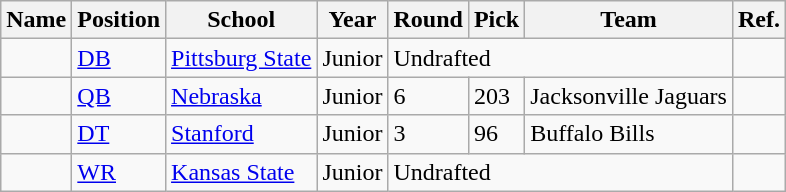<table class="wikitable sortable" style="text-align: left;">
<tr>
<th>Name</th>
<th>Position</th>
<th>School</th>
<th>Year</th>
<th>Round</th>
<th>Pick</th>
<th>Team</th>
<th class="unsortable">Ref.</th>
</tr>
<tr>
<td></td>
<td><a href='#'>DB</a></td>
<td><a href='#'>Pittsburg State</a></td>
<td>Junior</td>
<td colspan=3>Undrafted</td>
<td></td>
</tr>
<tr>
<td></td>
<td><a href='#'>QB</a></td>
<td><a href='#'>Nebraska</a></td>
<td> Junior</td>
<td>6</td>
<td>203</td>
<td>Jacksonville Jaguars</td>
<td></td>
</tr>
<tr>
<td></td>
<td><a href='#'>DT</a></td>
<td><a href='#'>Stanford</a></td>
<td> Junior</td>
<td>3</td>
<td>96</td>
<td>Buffalo Bills</td>
<td></td>
</tr>
<tr>
<td></td>
<td><a href='#'>WR</a></td>
<td><a href='#'>Kansas State</a></td>
<td>Junior</td>
<td colspan=3>Undrafted</td>
<td></td>
</tr>
</table>
